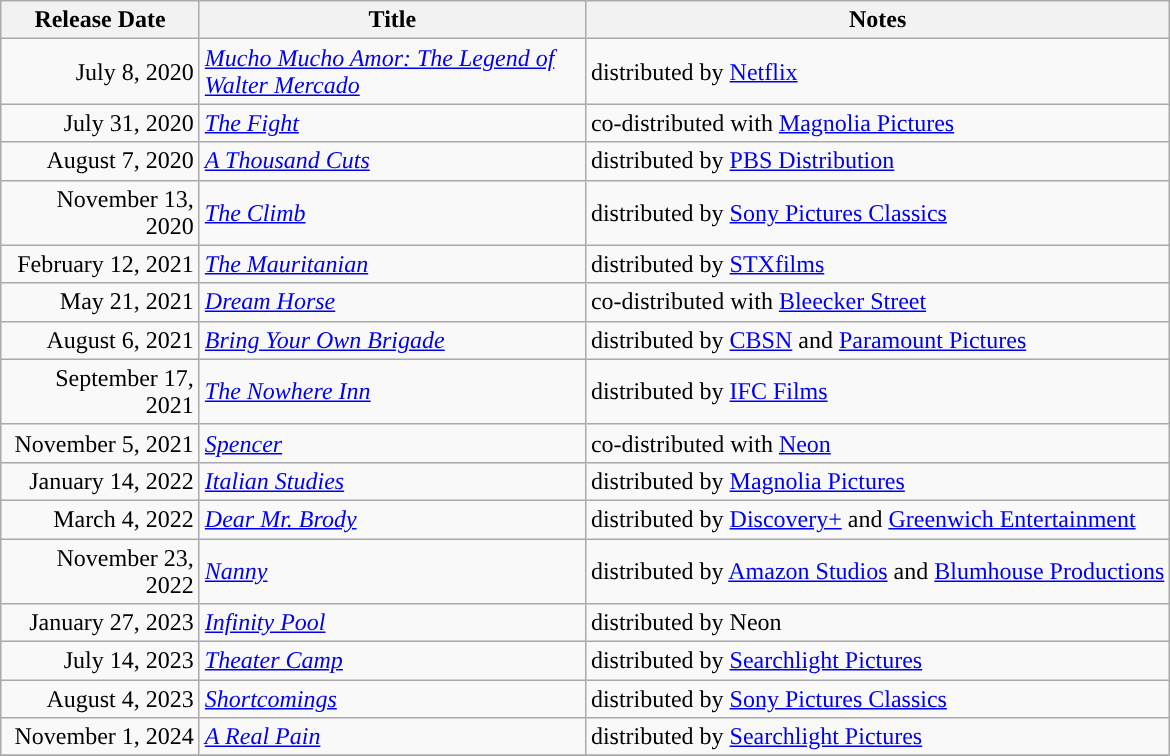<table class="wikitable sortable">
<tr>
<th style="width:125px;">Release Date</th>
<th style="width:250px;">Title</th>
<th>Notes</th>
</tr>
<tr>
<td style="text-align:right;">July 8, 2020</td>
<td><em><a href='#'>Mucho Mucho Amor: The Legend of Walter Mercado</a></em></td>
<td>distributed by <a href='#'>Netflix</a></td>
</tr>
<tr>
<td style="text-align:right;">July 31, 2020</td>
<td><em><a href='#'>The Fight</a></em></td>
<td>co-distributed with <a href='#'>Magnolia Pictures</a></td>
</tr>
<tr>
<td style="text-align:right;">August 7, 2020</td>
<td><em><a href='#'>A Thousand Cuts</a></em></td>
<td>distributed by <a href='#'>PBS Distribution</a></td>
</tr>
<tr>
<td style="text-align:right;">November 13, 2020</td>
<td><em><a href='#'>The Climb</a></em></td>
<td>distributed by <a href='#'>Sony Pictures Classics</a></td>
</tr>
<tr>
<td style="text-align:right;">February 12, 2021</td>
<td><em><a href='#'>The Mauritanian</a></em></td>
<td>distributed by <a href='#'>STXfilms</a></td>
</tr>
<tr>
<td style="text-align:right;">May 21, 2021</td>
<td><em><a href='#'>Dream Horse</a></em></td>
<td>co-distributed with <a href='#'>Bleecker Street</a></td>
</tr>
<tr>
<td style="text-align:right;">August 6, 2021</td>
<td><em><a href='#'>Bring Your Own Brigade</a></em></td>
<td>distributed by <a href='#'>CBSN</a> and <a href='#'>Paramount Pictures</a></td>
</tr>
<tr>
<td style="text-align:right;">September 17, 2021</td>
<td><em><a href='#'>The Nowhere Inn</a></em></td>
<td>distributed by <a href='#'>IFC Films</a></td>
</tr>
<tr>
<td style="text-align:right;">November 5, 2021</td>
<td><em><a href='#'>Spencer</a></em></td>
<td>co-distributed with <a href='#'>Neon</a></td>
</tr>
<tr>
<td style="text-align:right;">January 14, 2022</td>
<td><em><a href='#'>Italian Studies</a></em></td>
<td>distributed by <a href='#'>Magnolia Pictures</a></td>
</tr>
<tr>
<td style="text-align:right;">March 4, 2022</td>
<td><em><a href='#'>Dear Mr. Brody</a></em></td>
<td>distributed by <a href='#'>Discovery+</a> and <a href='#'>Greenwich Entertainment</a></td>
</tr>
<tr>
<td style="text-align:right;">November 23, 2022</td>
<td><em><a href='#'>Nanny</a></em></td>
<td>distributed by <a href='#'>Amazon Studios</a> and <a href='#'>Blumhouse Productions</a></td>
</tr>
<tr>
<td style="text-align:right;">January 27, 2023</td>
<td><em><a href='#'>Infinity Pool</a></em></td>
<td>distributed by Neon</td>
</tr>
<tr>
<td style="text-align:right;">July 14, 2023</td>
<td><em><a href='#'>Theater Camp</a></em></td>
<td>distributed by <a href='#'>Searchlight Pictures</a></td>
</tr>
<tr>
<td style="text-align:right;">August 4, 2023</td>
<td><em><a href='#'>Shortcomings</a></em></td>
<td>distributed by <a href='#'>Sony Pictures Classics</a></td>
</tr>
<tr>
<td style="text-align:right;">November 1, 2024</td>
<td><em><a href='#'>A Real Pain</a></em></td>
<td>distributed by <a href='#'>Searchlight Pictures</a></td>
</tr>
<tr>
</tr>
</table>
